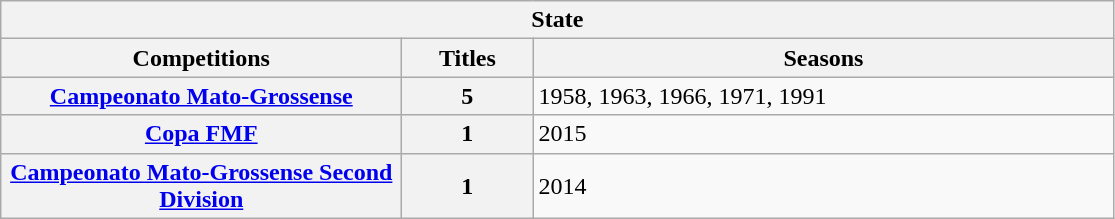<table class="wikitable">
<tr>
<th colspan="3">State</th>
</tr>
<tr>
<th style="width:260px">Competitions</th>
<th style="width:80px">Titles</th>
<th style="width:380px">Seasons</th>
</tr>
<tr>
<th style="text-align:center"><a href='#'>Campeonato Mato-Grossense</a></th>
<th style="text-align:center"><strong>5</strong></th>
<td align="left">1958, 1963, 1966, 1971, 1991</td>
</tr>
<tr>
<th style="text-align:center"><a href='#'>Copa FMF</a></th>
<th style="text-align:center"><strong>1</strong></th>
<td align="left">2015</td>
</tr>
<tr>
<th style="text-align:center"><a href='#'>Campeonato Mato-Grossense Second Division</a></th>
<th style="text-align:center"><strong>1</strong></th>
<td align="left">2014</td>
</tr>
</table>
